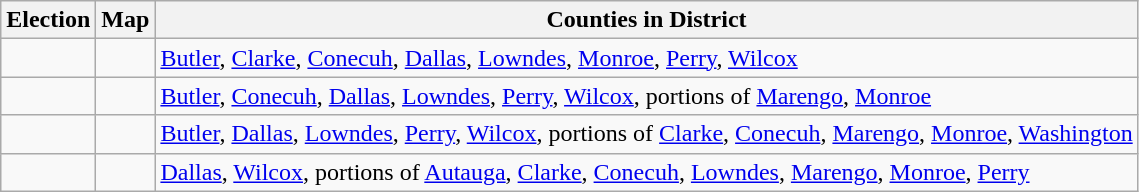<table class="wikitable">
<tr>
<th>Election</th>
<th>Map</th>
<th>Counties in District</th>
</tr>
<tr>
<td></td>
<td></td>
<td><a href='#'>Butler</a>, <a href='#'>Clarke</a>, <a href='#'>Conecuh</a>, <a href='#'>Dallas</a>, <a href='#'>Lowndes</a>, <a href='#'>Monroe</a>, <a href='#'>Perry</a>, <a href='#'>Wilcox</a></td>
</tr>
<tr>
<td></td>
<td></td>
<td><a href='#'>Butler</a>, <a href='#'>Conecuh</a>, <a href='#'>Dallas</a>, <a href='#'>Lowndes</a>, <a href='#'>Perry</a>, <a href='#'>Wilcox</a>, portions of <a href='#'>Marengo</a>, <a href='#'>Monroe</a></td>
</tr>
<tr>
<td></td>
<td></td>
<td><a href='#'>Butler</a>, <a href='#'>Dallas</a>, <a href='#'>Lowndes</a>, <a href='#'>Perry</a>, <a href='#'>Wilcox</a>, portions of <a href='#'>Clarke</a>, <a href='#'>Conecuh</a>, <a href='#'>Marengo</a>, <a href='#'>Monroe</a>, <a href='#'>Washington</a></td>
</tr>
<tr>
<td></td>
<td></td>
<td><a href='#'>Dallas</a>, <a href='#'>Wilcox</a>, portions of <a href='#'>Autauga</a>, <a href='#'>Clarke</a>, <a href='#'>Conecuh</a>, <a href='#'>Lowndes</a>, <a href='#'>Marengo</a>, <a href='#'>Monroe</a>, <a href='#'>Perry</a></td>
</tr>
</table>
